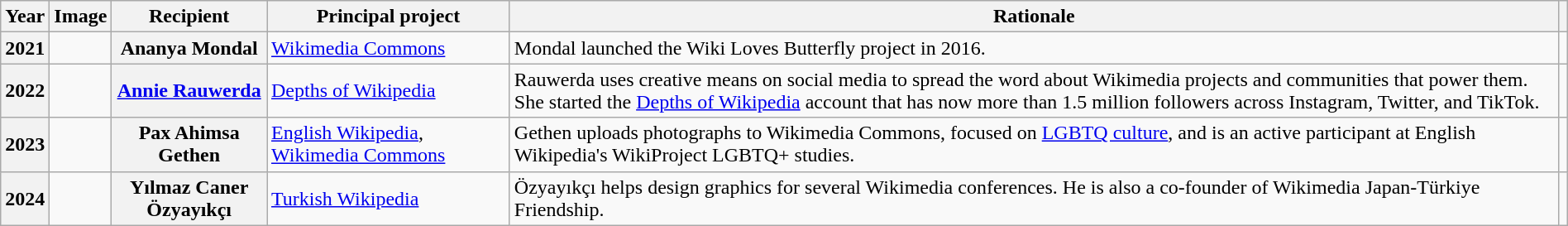<table class="wikitable sortable plainrowheaders" style="width: 100%;">
<tr>
<th scope=col>Year</th>
<th scope=col class=unsortable>Image</th>
<th scope=col>Recipient</th>
<th scope=col>Principal project</th>
<th scope=col class=unsortable>Rationale</th>
<th scope=col class=unsortable></th>
</tr>
<tr>
<th>2021</th>
<td></td>
<th scope="row">Ananya Mondal</th>
<td><a href='#'>Wikimedia Commons</a></td>
<td>Mondal launched the Wiki Loves Butterfly project in 2016.</td>
<td style="text-align:center;"></td>
</tr>
<tr>
<th>2022</th>
<td></td>
<th scope="row"><a href='#'>Annie Rauwerda</a></th>
<td><a href='#'>Depths of Wikipedia</a></td>
<td>Rauwerda uses creative means on social media to spread the word about Wikimedia projects and communities that power them. She started the <a href='#'>Depths of Wikipedia</a> account that has now more than 1.5 million followers across Instagram, Twitter, and TikTok.</td>
<td style="text-align:center;"></td>
</tr>
<tr>
<th>2023</th>
<td></td>
<th scope="row">Pax Ahimsa Gethen</th>
<td><a href='#'>English Wikipedia</a>, <a href='#'>Wikimedia Commons</a></td>
<td>Gethen uploads photographs to Wikimedia Commons, focused on <a href='#'>LGBTQ culture</a>, and is an active participant at English Wikipedia's WikiProject LGBTQ+ studies.</td>
<td style="text-align:center;"></td>
</tr>
<tr>
<th>2024</th>
<td></td>
<th scope="row">Yılmaz Caner Özyayıkçı</th>
<td><a href='#'>Turkish Wikipedia</a></td>
<td>Özyayıkçı helps design graphics for several Wikimedia conferences. He is also a co-founder of Wikimedia Japan-Türkiye Friendship.</td>
<td style="text-align:center;"></td>
</tr>
</table>
